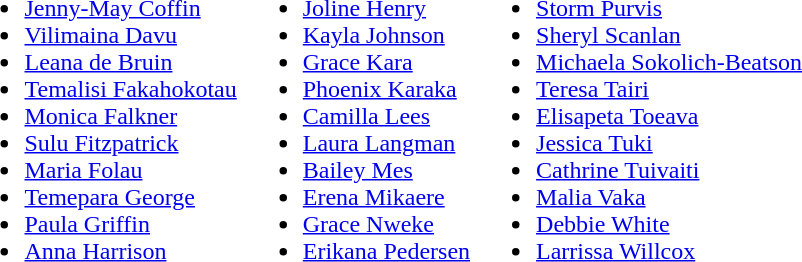<table>
<tr style="vertical-align:top">
<td><br><ul><li><a href='#'>Jenny-May Coffin</a></li><li><a href='#'>Vilimaina Davu</a></li><li><a href='#'>Leana de Bruin</a></li><li><a href='#'>Temalisi Fakahokotau</a></li><li><a href='#'>Monica Falkner</a></li><li><a href='#'>Sulu Fitzpatrick</a></li><li><a href='#'>Maria Folau</a></li><li><a href='#'>Temepara George</a></li><li><a href='#'>Paula Griffin</a></li><li><a href='#'>Anna Harrison</a></li></ul></td>
<td><br><ul><li><a href='#'>Joline Henry</a></li><li><a href='#'>Kayla Johnson</a></li><li><a href='#'>Grace Kara</a></li><li><a href='#'>Phoenix Karaka</a></li><li><a href='#'>Camilla Lees</a></li><li><a href='#'>Laura Langman</a></li><li><a href='#'>Bailey Mes</a></li><li><a href='#'>Erena Mikaere</a></li><li><a href='#'>Grace Nweke</a></li><li><a href='#'>Erikana Pedersen</a></li></ul></td>
<td><br><ul><li><a href='#'>Storm Purvis</a></li><li><a href='#'>Sheryl Scanlan</a></li><li><a href='#'>Michaela Sokolich-Beatson</a></li><li><a href='#'>Teresa Tairi</a></li><li><a href='#'>Elisapeta Toeava</a></li><li><a href='#'>Jessica Tuki</a></li><li><a href='#'>Cathrine Tuivaiti</a></li><li><a href='#'>Malia Vaka</a></li><li><a href='#'>Debbie White</a></li><li><a href='#'>Larrissa Willcox</a></li></ul></td>
</tr>
</table>
